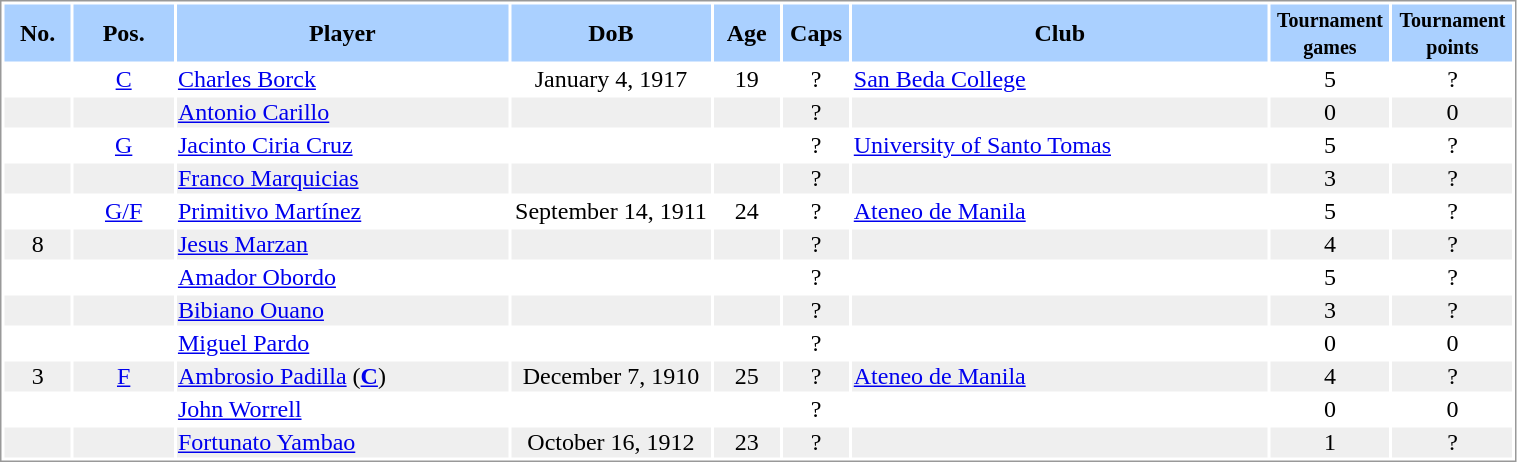<table border="0"  style="width:80%; border:1px solid #999; background:#fff; text-align:center;">
<tr style="text-align:center; background:#aad0ff;">
<th width=4%>No.</th>
<th width=6%>Pos.</th>
<th width=20%>Player</th>
<th width=12%>DoB</th>
<th width=4%>Age</th>
<th width=4%>Caps</th>
<th width=25%>Club</th>
<th width=6%><small>Tournament<br>games</small></th>
<th width=6%><small>Tournament<br>points</small></th>
</tr>
<tr>
<td></td>
<td><a href='#'>C</a></td>
<td align="left"><a href='#'>Charles Borck</a></td>
<td>January 4, 1917</td>
<td>19</td>
<td>?</td>
<td align="left"> <a href='#'>San Beda College</a></td>
<td>5</td>
<td>?</td>
</tr>
<tr style="background:#efefef;">
<td></td>
<td></td>
<td align="left"><a href='#'>Antonio Carillo</a></td>
<td></td>
<td></td>
<td>?</td>
<td align="left"></td>
<td>0</td>
<td>0</td>
</tr>
<tr>
<td></td>
<td><a href='#'>G</a></td>
<td align="left"><a href='#'>Jacinto Ciria Cruz</a></td>
<td></td>
<td></td>
<td>?</td>
<td align="left"> <a href='#'>University of Santo Tomas</a></td>
<td>5</td>
<td>?</td>
</tr>
<tr style="background:#efefef;">
<td></td>
<td></td>
<td align="left"><a href='#'>Franco Marquicias</a></td>
<td></td>
<td></td>
<td>?</td>
<td align="left"></td>
<td>3</td>
<td>?</td>
</tr>
<tr>
<td></td>
<td><a href='#'>G/F</a></td>
<td align="left"><a href='#'>Primitivo Martínez</a></td>
<td>September 14, 1911</td>
<td>24</td>
<td>?</td>
<td align="left"> <a href='#'>Ateneo de Manila</a></td>
<td>5</td>
<td>?</td>
</tr>
<tr style="background:#efefef;">
<td>8</td>
<td></td>
<td align="left"><a href='#'>Jesus Marzan</a></td>
<td></td>
<td></td>
<td>?</td>
<td align="left"></td>
<td>4</td>
<td>?</td>
</tr>
<tr>
<td></td>
<td></td>
<td align="left"><a href='#'>Amador Obordo</a></td>
<td></td>
<td></td>
<td>?</td>
<td align="left"></td>
<td>5</td>
<td>?</td>
</tr>
<tr style="background:#efefef;">
<td></td>
<td></td>
<td align="left"><a href='#'>Bibiano Ouano</a></td>
<td></td>
<td></td>
<td>?</td>
<td align="left"></td>
<td>3</td>
<td>?</td>
</tr>
<tr>
<td></td>
<td></td>
<td align="left"><a href='#'>Miguel Pardo</a></td>
<td></td>
<td></td>
<td>?</td>
<td align="left"></td>
<td>0</td>
<td>0</td>
</tr>
<tr style="background:#efefef;">
<td>3</td>
<td><a href='#'>F</a></td>
<td align="left"><a href='#'>Ambrosio Padilla</a> (<strong><a href='#'>C</a></strong>)</td>
<td>December 7, 1910</td>
<td>25</td>
<td>?</td>
<td align="left"> <a href='#'>Ateneo de Manila</a></td>
<td>4</td>
<td>?</td>
</tr>
<tr>
<td></td>
<td></td>
<td align="left"><a href='#'>John Worrell</a></td>
<td></td>
<td></td>
<td>?</td>
<td align="left"></td>
<td>0</td>
<td>0</td>
</tr>
<tr style="background:#efefef;">
<td></td>
<td></td>
<td align="left"><a href='#'>Fortunato Yambao</a></td>
<td>October 16, 1912</td>
<td>23</td>
<td>?</td>
<td align="left"></td>
<td>1</td>
<td>?</td>
</tr>
</table>
